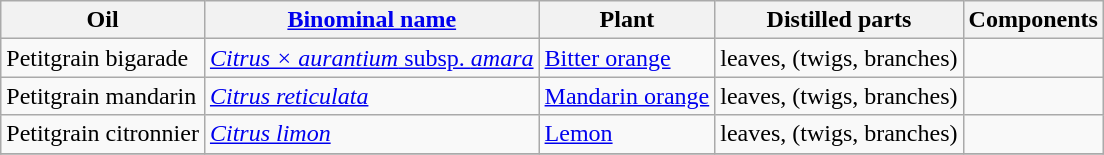<table class="wikitable">
<tr>
<th>Oil</th>
<th style="white-space: nowrap;"><a href='#'>Binominal name</a></th>
<th>Plant</th>
<th style="white-space: nowrap;">Distilled parts</th>
<th>Components</th>
</tr>
<tr>
<td style="white-space: nowrap;">Petitgrain bigarade</td>
<td><a href='#'><em>Citrus × aurantium</em> subsp. <em>amara</em></a></td>
<td><a href='#'>Bitter orange</a></td>
<td>leaves, (twigs, branches)</td>
<td></td>
</tr>
<tr>
<td style="white-space: nowrap;">Petitgrain mandarin</td>
<td><a href='#'><em>Citrus reticulata</em></a></td>
<td><a href='#'>Mandarin orange</a></td>
<td>leaves, (twigs, branches)</td>
<td></td>
</tr>
<tr>
<td style="white-space: nowrap;">Petitgrain citronnier</td>
<td><a href='#'><em>Citrus limon</em></a></td>
<td><a href='#'>Lemon</a></td>
<td>leaves, (twigs, branches)</td>
<td></td>
</tr>
<tr>
</tr>
</table>
